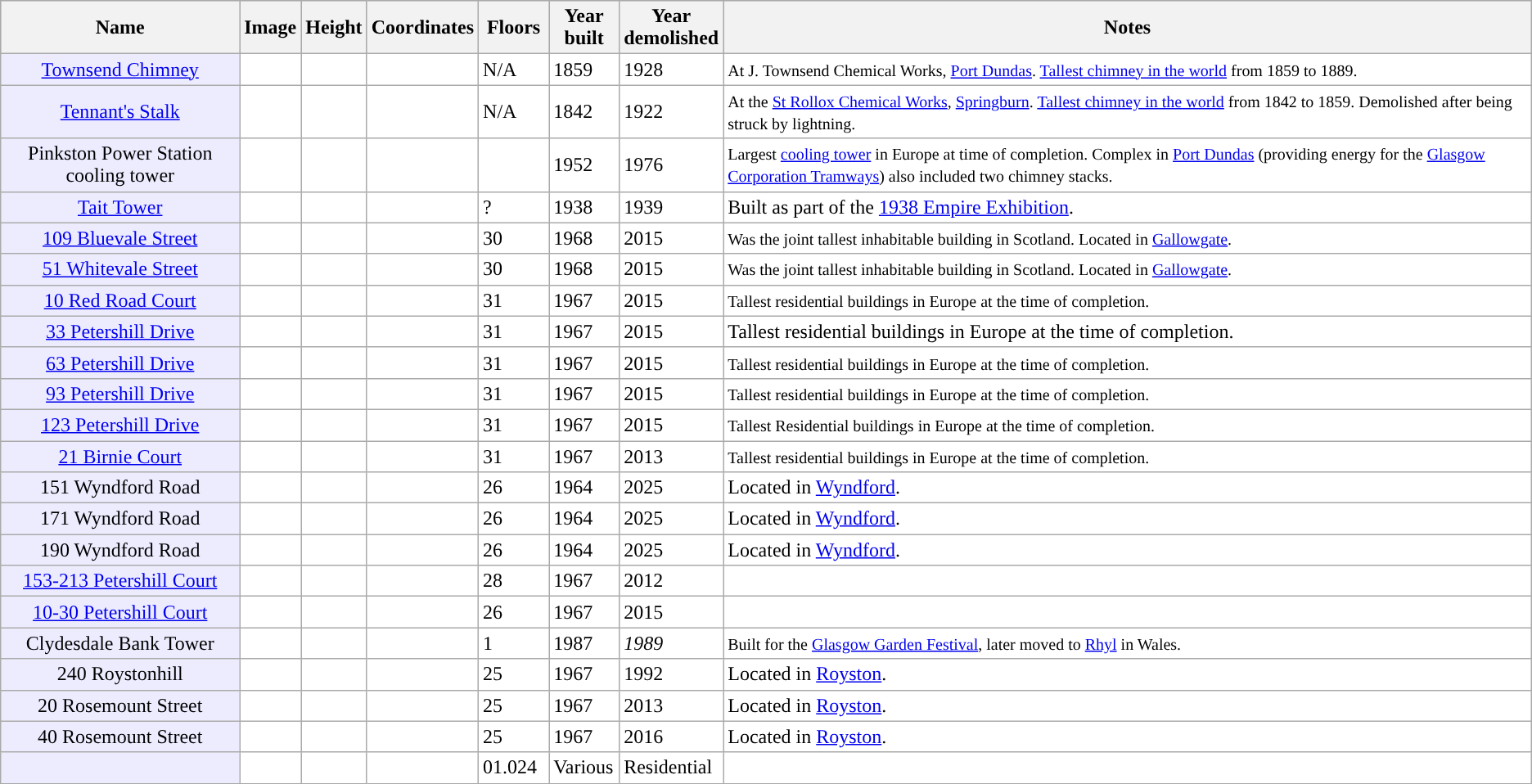<table class="wikitable sortable" style="border:#999; background:#fff; font-size=90%">
<tr style="background:#bdbbd7;">
<th>Name</th>
<th>Image</th>
<th>Height</th>
<th>Coordinates</th>
<th style="width:50px;">Floors</th>
<th style= width:50px;">Year built</th>
<th style="width:50px;">Year demolished</th>
<th class="unsortable">Notes</th>
</tr>
<tr>
<td style="text-align:center; background:#edecff;"><a href='#'>Townsend Chimney</a></td>
<td></td>
<td></td>
<td></td>
<td>N/A</td>
<td>1859</td>
<td>1928</td>
<td><small>At J. Townsend Chemical Works, <a href='#'>Port Dundas</a>. <a href='#'>Tallest chimney in the world</a> from 1859 to 1889.</small></td>
</tr>
<tr>
<td style="text-align:center; background:#edecff;"><a href='#'>Tennant's Stalk</a></td>
<td></td>
<td></td>
<td></td>
<td>N/A</td>
<td>1842</td>
<td>1922</td>
<td><small>At the <a href='#'>St Rollox Chemical Works</a>, <a href='#'>Springburn</a>. <a href='#'>Tallest chimney in the world</a> from 1842 to 1859. Demolished after being struck by lightning.</small></td>
</tr>
<tr>
<td style="text-align:center; background:#edecff;">Pinkston Power Station cooling tower</td>
<td></td>
<td></td>
<td></td>
<td></td>
<td>1952</td>
<td>1976</td>
<td><small>Largest <a href='#'>cooling tower</a> in Europe at time of completion. Complex in <a href='#'>Port Dundas</a> (providing energy for the <a href='#'>Glasgow Corporation Tramways</a>) also included two  chimney stacks.</small></td>
</tr>
<tr>
<td style="text-align:center; background:#edecff;"><a href='#'>Tait Tower</a></td>
<td></td>
<td></td>
<td></td>
<td>?</td>
<td>1938</td>
<td>1939</td>
<td>Built as part of the <a href='#'>1938 Empire Exhibition</a>.</td>
</tr>
<tr>
<td style="text-align:center; background:#edecff;"><a href='#'>109 Bluevale Street</a></td>
<td></td>
<td></td>
<td></td>
<td>30</td>
<td>1968</td>
<td>2015</td>
<td><small>Was the joint tallest inhabitable building in Scotland. Located in <a href='#'>Gallowgate</a>.</small></td>
</tr>
<tr>
<td style="text-align:center; background:#edecff;"><a href='#'>51 Whitevale Street</a></td>
<td></td>
<td></td>
<td></td>
<td>30</td>
<td>1968</td>
<td>2015</td>
<td><small>Was the joint tallest inhabitable building in Scotland. Located in <a href='#'>Gallowgate</a>.</small></td>
</tr>
<tr>
<td style="text-align:center; background:#edecff;"><a href='#'>10 Red Road Court</a></td>
<td></td>
<td></td>
<td></td>
<td>31</td>
<td>1967</td>
<td>2015</td>
<td><small>Tallest residential buildings in Europe at the time of completion.</small></td>
</tr>
<tr>
<td style="text-align:center; background:#edecff;"><a href='#'>33 Petershill Drive</a></td>
<td></td>
<td></td>
<td></td>
<td>31</td>
<td>1967</td>
<td>2015</td>
<td>Tallest residential buildings in Europe at the time of completion.</td>
</tr>
<tr>
<td style="text-align:center; background:#edecff;"><a href='#'>63 Petershill Drive</a></td>
<td></td>
<td></td>
<td></td>
<td>31</td>
<td>1967</td>
<td>2015</td>
<td><small>Tallest residential buildings in Europe at the time of completion.</small></td>
</tr>
<tr>
<td style="text-align:center; background:#edecff;"><a href='#'>93 Petershill Drive</a></td>
<td></td>
<td></td>
<td></td>
<td>31</td>
<td>1967</td>
<td>2015</td>
<td><small>Tallest residential buildings in Europe at the time of completion.</small></td>
</tr>
<tr>
<td style="text-align:center; background:#edecff;"><a href='#'>123 Petershill Drive</a></td>
<td></td>
<td></td>
<td></td>
<td>31</td>
<td>1967</td>
<td>2015</td>
<td><small>Tallest Residential buildings in Europe at the time of completion.</small></td>
</tr>
<tr>
<td style="text-align:center; background:#edecff;"><a href='#'>21 Birnie Court</a></td>
<td></td>
<td></td>
<td></td>
<td>31</td>
<td>1967</td>
<td>2013</td>
<td><small>Tallest residential buildings in Europe at the time of completion.</small></td>
</tr>
<tr>
<td style="text-align:center; background:#edecff;">151 Wyndford Road</td>
<td></td>
<td></td>
<td></td>
<td>26</td>
<td>1964</td>
<td>2025</td>
<td>Located in <a href='#'>Wyndford</a>.</td>
</tr>
<tr>
<td style="text-align:center; background:#edecff;">171 Wyndford Road</td>
<td></td>
<td></td>
<td></td>
<td>26</td>
<td>1964</td>
<td>2025</td>
<td>Located in <a href='#'>Wyndford</a>.</td>
</tr>
<tr>
<td style="text-align:center; background:#edecff;">190 Wyndford Road</td>
<td></td>
<td></td>
<td></td>
<td>26</td>
<td>1964</td>
<td>2025</td>
<td>Located in <a href='#'>Wyndford</a>.</td>
</tr>
<tr>
<td style="text-align:center; background:#edecff;"><a href='#'>153-213 Petershill Court</a></td>
<td></td>
<td></td>
<td></td>
<td>28</td>
<td>1967</td>
<td>2012</td>
<td></td>
</tr>
<tr>
<td style="text-align:center; background:#edecff;"><a href='#'>10-30 Petershill Court</a></td>
<td></td>
<td></td>
<td></td>
<td>26</td>
<td>1967</td>
<td>2015</td>
<td></td>
</tr>
<tr>
<td style="text-align:center; background:#edecff;">Clydesdale Bank Tower</td>
<td></td>
<td></td>
<td></td>
<td>1</td>
<td>1987</td>
<td><em>1989</em></td>
<td><small>Built for the <a href='#'>Glasgow Garden Festival</a>, later moved to <a href='#'>Rhyl</a> in Wales.</small></td>
</tr>
<tr>
<td style="text-align:center; background:#edecff;">240 Roystonhill</td>
<td></td>
<td></td>
<td></td>
<td>25</td>
<td>1967</td>
<td>1992</td>
<td>Located in <a href='#'>Royston</a>.</td>
</tr>
<tr>
<td style="text-align:center; background:#edecff;">20 Rosemount Street</td>
<td></td>
<td></td>
<td></td>
<td>25</td>
<td>1967</td>
<td>2013</td>
<td>Located in <a href='#'>Royston</a>.</td>
</tr>
<tr>
<td style="text-align:center; background:#edecff;">40 Rosemount Street</td>
<td></td>
<td></td>
<td></td>
<td>25</td>
<td>1967</td>
<td>2016</td>
<td>Located in <a href='#'>Royston</a>.</td>
</tr>
<tr>
<td style="text-align:center; background:#edecff;"></td>
<td></td>
<td></td>
<td></td>
<td><span>01.0</span>24</td>
<td>Various</td>
<td>Residential</td>
<td></td>
</tr>
</table>
